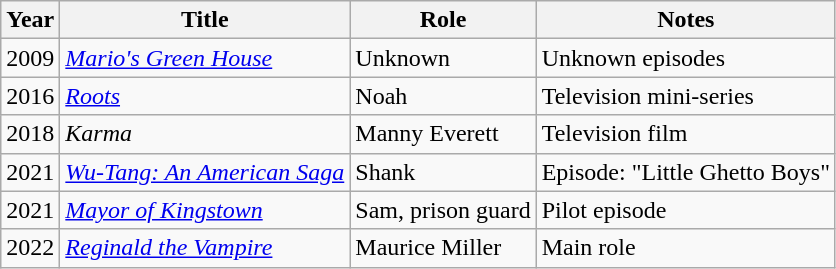<table class="wikitable">
<tr>
<th>Year</th>
<th>Title</th>
<th>Role</th>
<th>Notes</th>
</tr>
<tr>
<td>2009</td>
<td><em><a href='#'>Mario's Green House</a></em></td>
<td>Unknown</td>
<td>Unknown episodes</td>
</tr>
<tr>
<td>2016</td>
<td><em><a href='#'>Roots</a></em></td>
<td>Noah</td>
<td>Television mini-series</td>
</tr>
<tr>
<td>2018</td>
<td><em>Karma</em></td>
<td>Manny Everett</td>
<td>Television film</td>
</tr>
<tr>
<td>2021</td>
<td><em><a href='#'>Wu-Tang: An American Saga</a></em></td>
<td>Shank</td>
<td>Episode: "Little Ghetto Boys"</td>
</tr>
<tr>
<td>2021</td>
<td><em><a href='#'>Mayor of Kingstown</a></em></td>
<td>Sam, prison guard</td>
<td>Pilot episode</td>
</tr>
<tr>
<td>2022</td>
<td><em><a href='#'>Reginald the Vampire</a></em></td>
<td>Maurice Miller</td>
<td>Main role</td>
</tr>
</table>
